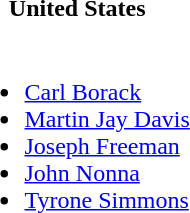<table>
<tr>
<th>United States</th>
</tr>
<tr>
<td><br><ul><li><a href='#'>Carl Borack</a></li><li><a href='#'>Martin Jay Davis</a></li><li><a href='#'>Joseph Freeman</a></li><li><a href='#'>John Nonna</a></li><li><a href='#'>Tyrone Simmons</a></li></ul></td>
</tr>
</table>
